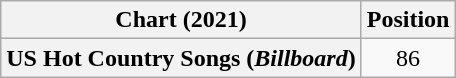<table class="wikitable plainrowheaders" style="text-align:center">
<tr>
<th>Chart (2021)</th>
<th>Position</th>
</tr>
<tr>
<th scope="row">US Hot Country Songs (<em>Billboard</em>)</th>
<td>86</td>
</tr>
</table>
